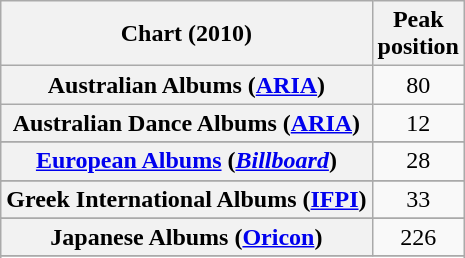<table class="wikitable sortable plainrowheaders" style="text-align:center">
<tr>
<th scope="col">Chart (2010)</th>
<th scope="col">Peak<br>position</th>
</tr>
<tr>
<th scope="row">Australian Albums (<a href='#'>ARIA</a>)</th>
<td>80</td>
</tr>
<tr>
<th scope="row">Australian Dance Albums (<a href='#'>ARIA</a>)</th>
<td>12</td>
</tr>
<tr>
</tr>
<tr>
</tr>
<tr>
</tr>
<tr>
</tr>
<tr>
<th scope="row"><a href='#'>European Albums</a> (<em><a href='#'>Billboard</a></em>)</th>
<td>28</td>
</tr>
<tr>
</tr>
<tr>
</tr>
<tr>
<th scope="row">Greek International Albums (<a href='#'>IFPI</a>)</th>
<td>33</td>
</tr>
<tr>
</tr>
<tr>
</tr>
<tr>
<th scope="row">Japanese Albums (<a href='#'>Oricon</a>)</th>
<td>226</td>
</tr>
<tr>
</tr>
<tr>
</tr>
<tr>
</tr>
<tr>
</tr>
<tr>
</tr>
<tr>
</tr>
<tr>
</tr>
<tr>
</tr>
<tr>
</tr>
</table>
